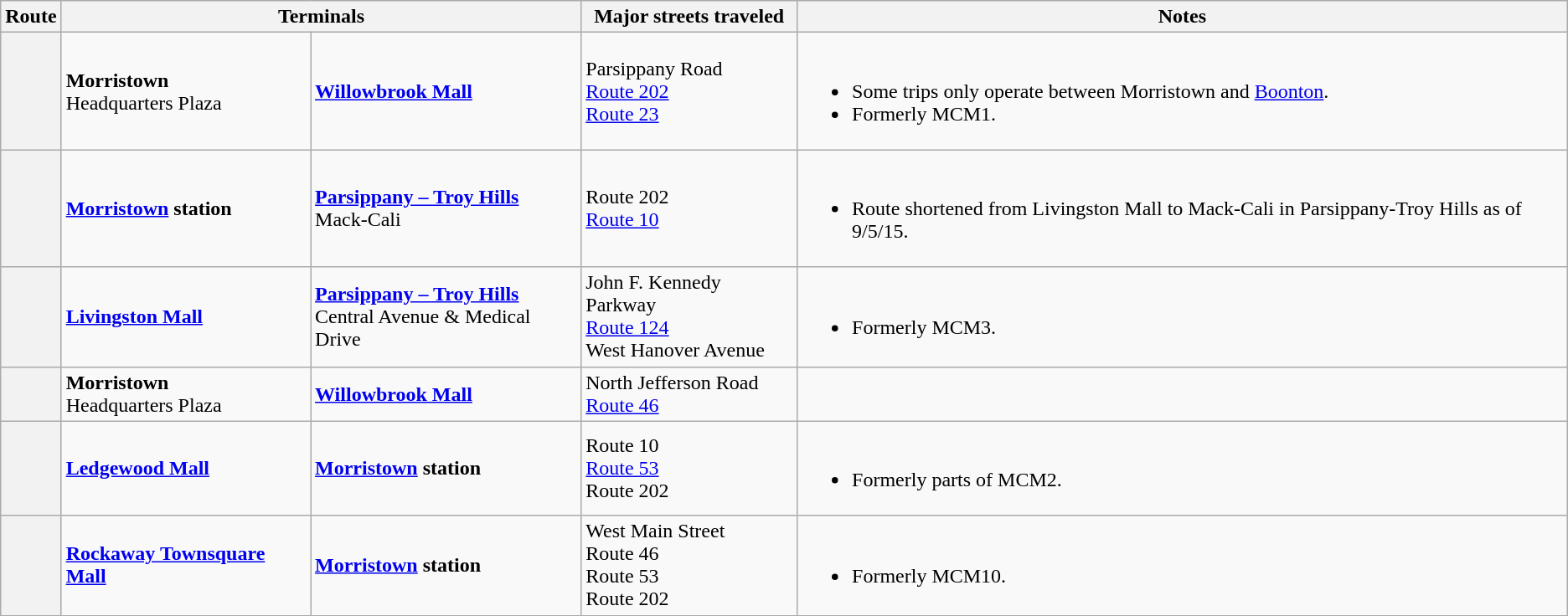<table class="wikitable">
<tr>
<th>Route</th>
<th colspan=2>Terminals</th>
<th>Major streets traveled</th>
<th>Notes</th>
</tr>
<tr>
<th></th>
<td><strong>Morristown</strong><br>Headquarters Plaza</td>
<td><strong><a href='#'>Willowbrook Mall</a></strong></td>
<td>Parsippany Road<br><a href='#'>Route 202</a><br><a href='#'>Route 23</a></td>
<td><br><ul><li>Some trips only operate between Morristown and <a href='#'>Boonton</a>.</li><li>Formerly MCM1.</li></ul></td>
</tr>
<tr>
<th></th>
<td><strong><a href='#'>Morristown</a> station</strong></td>
<td><strong><a href='#'>Parsippany – Troy Hills</a></strong><br>Mack-Cali</td>
<td>Route 202<br><a href='#'>Route 10</a></td>
<td><br><ul><li>Route shortened from Livingston Mall to Mack-Cali in Parsippany-Troy Hills as of 9/5/15.</li></ul></td>
</tr>
<tr>
<th></th>
<td><strong><a href='#'>Livingston Mall</a></strong></td>
<td><strong><a href='#'>Parsippany – Troy Hills</a></strong><br>Central Avenue & Medical Drive</td>
<td>John F. Kennedy Parkway<br><a href='#'>Route 124</a><br>West Hanover Avenue</td>
<td><br><ul><li>Formerly MCM3.</li></ul></td>
</tr>
<tr>
<th></th>
<td><strong>Morristown</strong><br>Headquarters Plaza</td>
<td><strong><a href='#'>Willowbrook Mall</a></strong></td>
<td>North Jefferson Road<br><a href='#'>Route 46</a></td>
<td></td>
</tr>
<tr>
<th></th>
<td><strong><a href='#'>Ledgewood Mall</a></strong></td>
<td><strong><a href='#'>Morristown</a> station</strong></td>
<td>Route 10<br><a href='#'>Route 53</a><br>Route 202</td>
<td><br><ul><li>Formerly parts of MCM2.</li></ul></td>
</tr>
<tr>
<th></th>
<td><strong><a href='#'>Rockaway Townsquare Mall</a></strong></td>
<td><strong><a href='#'>Morristown</a> station</strong></td>
<td>West Main Street<br>Route 46<br>Route 53<br>Route 202</td>
<td><br><ul><li>Formerly MCM10.</li></ul></td>
</tr>
</table>
